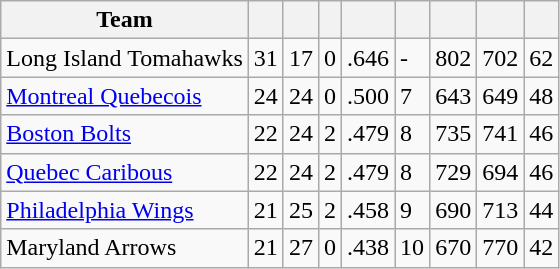<table class="wikitable" border="1">
<tr>
<th>Team</th>
<th></th>
<th></th>
<th></th>
<th></th>
<th></th>
<th></th>
<th></th>
<th></th>
</tr>
<tr>
<td>Long Island Tomahawks</td>
<td>31</td>
<td>17</td>
<td>0</td>
<td>.646</td>
<td>-</td>
<td>802</td>
<td>702</td>
<td>62</td>
</tr>
<tr>
<td><a href='#'>Montreal Quebecois</a></td>
<td>24</td>
<td>24</td>
<td>0</td>
<td>.500</td>
<td>7</td>
<td>643</td>
<td>649</td>
<td>48</td>
</tr>
<tr>
<td><a href='#'>Boston Bolts</a></td>
<td>22</td>
<td>24</td>
<td>2</td>
<td>.479</td>
<td>8</td>
<td>735</td>
<td>741</td>
<td>46</td>
</tr>
<tr>
<td><a href='#'>Quebec Caribous</a></td>
<td>22</td>
<td>24</td>
<td>2</td>
<td>.479</td>
<td>8</td>
<td>729</td>
<td>694</td>
<td>46</td>
</tr>
<tr>
<td><a href='#'>Philadelphia Wings</a></td>
<td>21</td>
<td>25</td>
<td>2</td>
<td>.458</td>
<td>9</td>
<td>690</td>
<td>713</td>
<td>44</td>
</tr>
<tr>
<td>Maryland Arrows</td>
<td>21</td>
<td>27</td>
<td>0</td>
<td>.438</td>
<td>10</td>
<td>670</td>
<td>770</td>
<td>42</td>
</tr>
</table>
